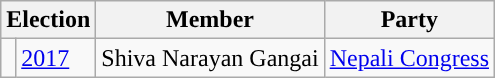<table class="wikitable">
<tr>
<th colspan="2">Election</th>
<th>Member</th>
<th>Party</th>
</tr>
<tr>
<td style="background-color:"></td>
<td><a href='#'>2017</a></td>
<td>Shiva Narayan Gangai</td>
<td><a href='#'>Nepali Congress</a></td>
</tr>
</table>
